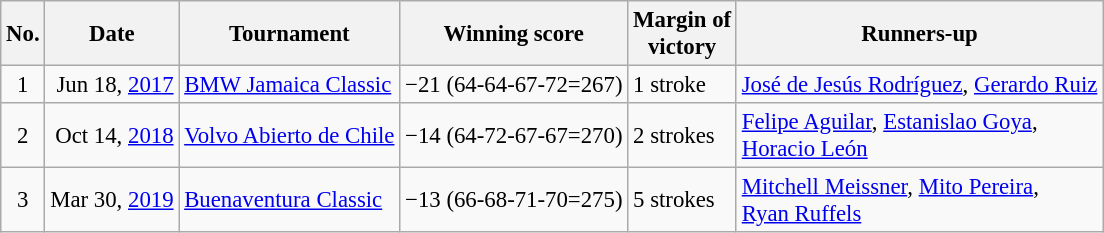<table class="wikitable" style="font-size:95%;">
<tr>
<th>No.</th>
<th>Date</th>
<th>Tournament</th>
<th>Winning score</th>
<th>Margin of<br>victory</th>
<th>Runners-up</th>
</tr>
<tr>
<td align=center>1</td>
<td align=right>Jun 18, <a href='#'>2017</a></td>
<td><a href='#'>BMW Jamaica Classic</a></td>
<td>−21 (64-64-67-72=267)</td>
<td>1 stroke</td>
<td> <a href='#'>José de Jesús Rodríguez</a>,  <a href='#'>Gerardo Ruiz</a></td>
</tr>
<tr>
<td align=center>2</td>
<td align=right>Oct 14, <a href='#'>2018</a></td>
<td><a href='#'>Volvo Abierto de Chile</a></td>
<td>−14 (64-72-67-67=270)</td>
<td>2 strokes</td>
<td> <a href='#'>Felipe Aguilar</a>,  <a href='#'>Estanislao Goya</a>,<br> <a href='#'>Horacio León</a></td>
</tr>
<tr>
<td align=center>3</td>
<td align=right>Mar 30, <a href='#'>2019</a></td>
<td><a href='#'>Buenaventura Classic</a></td>
<td>−13 (66-68-71-70=275)</td>
<td>5 strokes</td>
<td> <a href='#'>Mitchell Meissner</a>,  <a href='#'>Mito Pereira</a>,<br> <a href='#'>Ryan Ruffels</a></td>
</tr>
</table>
